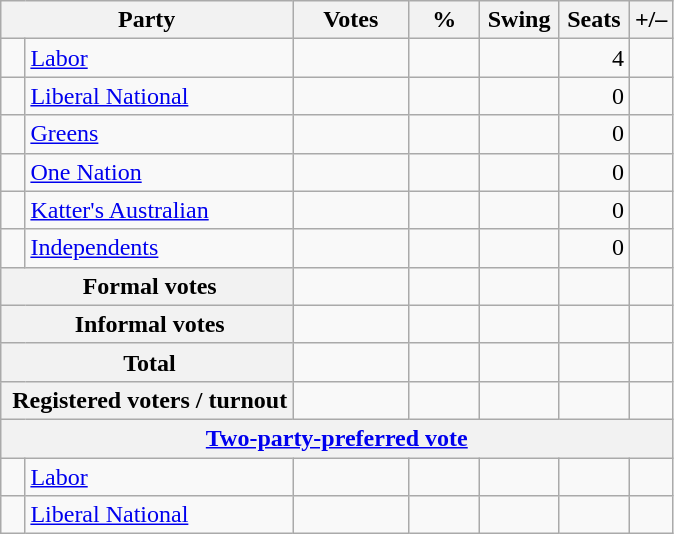<table class="wikitable" style="text-align:right;  margin-bottom:0">
<tr>
<th style="width:10px" colspan=3>Party</th>
<th style="width:70px;">Votes</th>
<th style="width:40px;">%</th>
<th style="width:45px;">Swing</th>
<th style="width:40px;">Seats</th>
<th>+/–</th>
</tr>
<tr>
<td> </td>
<td style="text-align:left;" colspan="2"><a href='#'>Labor</a></td>
<td></td>
<td></td>
<td></td>
<td>4</td>
<td></td>
</tr>
<tr>
<td> </td>
<td style="text-align:left;" colspan="2"><a href='#'>Liberal National</a></td>
<td></td>
<td></td>
<td></td>
<td>0</td>
<td></td>
</tr>
<tr>
<td> </td>
<td style="text-align:left;" colspan="2"><a href='#'>Greens</a></td>
<td></td>
<td></td>
<td></td>
<td>0</td>
<td></td>
</tr>
<tr>
<td> </td>
<td style="text-align:left;" colspan="2"><a href='#'>One Nation</a></td>
<td></td>
<td></td>
<td></td>
<td>0</td>
<td></td>
</tr>
<tr>
<td> </td>
<td style="text-align:left;" colspan="2"><a href='#'>Katter's Australian</a></td>
<td></td>
<td></td>
<td></td>
<td>0</td>
<td></td>
</tr>
<tr>
<td> </td>
<td colspan="2" style="text-align:left;"><a href='#'>Independents</a></td>
<td></td>
<td></td>
<td></td>
<td>0</td>
<td></td>
</tr>
<tr>
<th colspan="3" rowspan="1"> Formal votes</th>
<td></td>
<td></td>
<td></td>
<td></td>
<td></td>
</tr>
<tr>
<th colspan="3" rowspan="1"> Informal votes</th>
<td></td>
<td></td>
<td></td>
<td></td>
<td></td>
</tr>
<tr>
<th colspan="3" rowspan="1"> <strong>Total </strong></th>
<td></td>
<td></td>
<td></td>
<td></td>
<td></td>
</tr>
<tr>
<th colspan="3" rowspan="1"> Registered voters / turnout</th>
<td></td>
<td></td>
<td></td>
<td></td>
<td></td>
</tr>
<tr>
<th colspan="8"><a href='#'>Two-party-preferred vote</a></th>
</tr>
<tr>
<td></td>
<td style="text-align:left;" colspan="2"><a href='#'>Labor</a></td>
<td></td>
<td></td>
<td></td>
<td></td>
<td></td>
</tr>
<tr>
<td></td>
<td style="text-align:left;" colspan="2"><a href='#'>Liberal National</a></td>
<td></td>
<td></td>
<td></td>
<td></td>
<td></td>
</tr>
</table>
